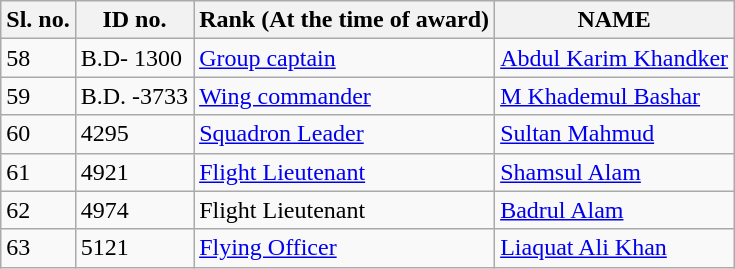<table class ="wikitable">
<tr>
<th>Sl. no.</th>
<th>ID no.</th>
<th>Rank (At the time of award)</th>
<th>NAME</th>
</tr>
<tr>
<td>58</td>
<td>B.D- 1300</td>
<td><a href='#'>Group captain</a></td>
<td><a href='#'>Abdul Karim Khandker</a></td>
</tr>
<tr>
<td>59</td>
<td>B.D. -3733</td>
<td><a href='#'>Wing commander</a></td>
<td><a href='#'>M Khademul Bashar</a></td>
</tr>
<tr>
<td>60</td>
<td>4295</td>
<td><a href='#'>Squadron Leader</a></td>
<td><a href='#'>Sultan Mahmud</a></td>
</tr>
<tr>
<td>61</td>
<td>4921</td>
<td><a href='#'>Flight Lieutenant</a></td>
<td><a href='#'>Shamsul Alam</a></td>
</tr>
<tr>
<td>62</td>
<td>4974</td>
<td>Flight Lieutenant</td>
<td><a href='#'>Badrul Alam</a></td>
</tr>
<tr>
<td>63</td>
<td>5121</td>
<td><a href='#'>Flying Officer</a></td>
<td><a href='#'>Liaquat Ali Khan</a></td>
</tr>
</table>
